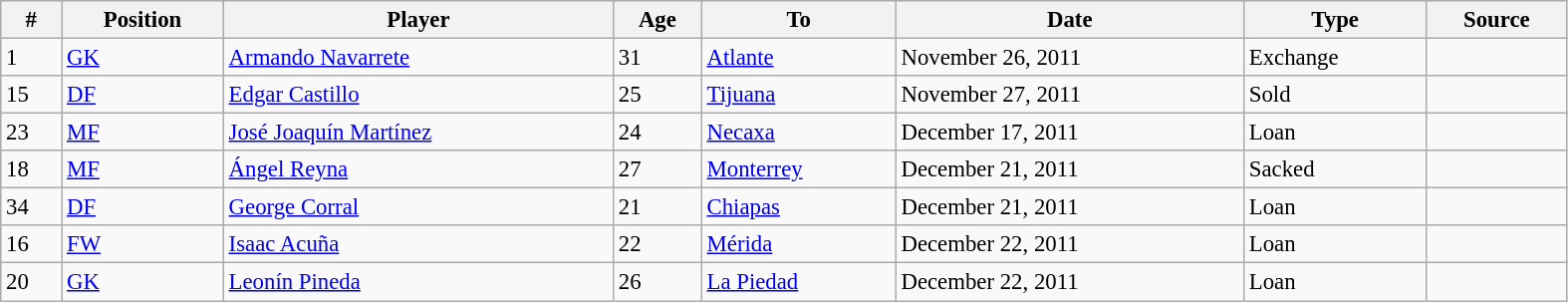<table class="wikitable sortable" style="width:83%; text-align:center; font-size:95%; text-align:left;">
<tr>
<th><strong>#</strong></th>
<th><strong>Position</strong></th>
<th><strong>Player</strong></th>
<th><strong>Age</strong></th>
<th><strong>To</strong></th>
<th><strong>Date</strong></th>
<th><strong>Type</strong></th>
<th><strong>Source</strong></th>
</tr>
<tr>
<td>1</td>
<td><a href='#'>GK</a></td>
<td> <a href='#'>Armando Navarrete</a></td>
<td>31</td>
<td> <a href='#'>Atlante</a></td>
<td>November 26, 2011</td>
<td>Exchange</td>
<td></td>
</tr>
<tr>
<td>15</td>
<td><a href='#'>DF</a></td>
<td> <a href='#'>Edgar Castillo</a></td>
<td>25</td>
<td> <a href='#'>Tijuana</a></td>
<td>November 27, 2011</td>
<td>Sold</td>
<td></td>
</tr>
<tr>
<td>23</td>
<td><a href='#'>MF</a></td>
<td> <a href='#'>José Joaquín Martínez</a></td>
<td>24</td>
<td> <a href='#'>Necaxa</a></td>
<td>December 17, 2011</td>
<td>Loan</td>
<td></td>
</tr>
<tr>
<td>18</td>
<td><a href='#'>MF</a></td>
<td> <a href='#'>Ángel Reyna</a></td>
<td>27</td>
<td> <a href='#'>Monterrey</a></td>
<td>December 21, 2011</td>
<td>Sacked</td>
<td></td>
</tr>
<tr>
<td>34</td>
<td><a href='#'>DF</a></td>
<td> <a href='#'>George Corral</a></td>
<td>21</td>
<td> <a href='#'>Chiapas</a></td>
<td>December 21, 2011</td>
<td>Loan</td>
<td></td>
</tr>
<tr>
<td>16</td>
<td><a href='#'>FW</a></td>
<td> <a href='#'>Isaac Acuña</a></td>
<td>22</td>
<td> <a href='#'>Mérida</a></td>
<td>December 22, 2011</td>
<td>Loan</td>
<td></td>
</tr>
<tr>
<td>20</td>
<td><a href='#'>GK</a></td>
<td> <a href='#'>Leonín Pineda</a></td>
<td>26</td>
<td> <a href='#'>La Piedad</a></td>
<td>December 22, 2011</td>
<td>Loan</td>
<td></td>
</tr>
</table>
